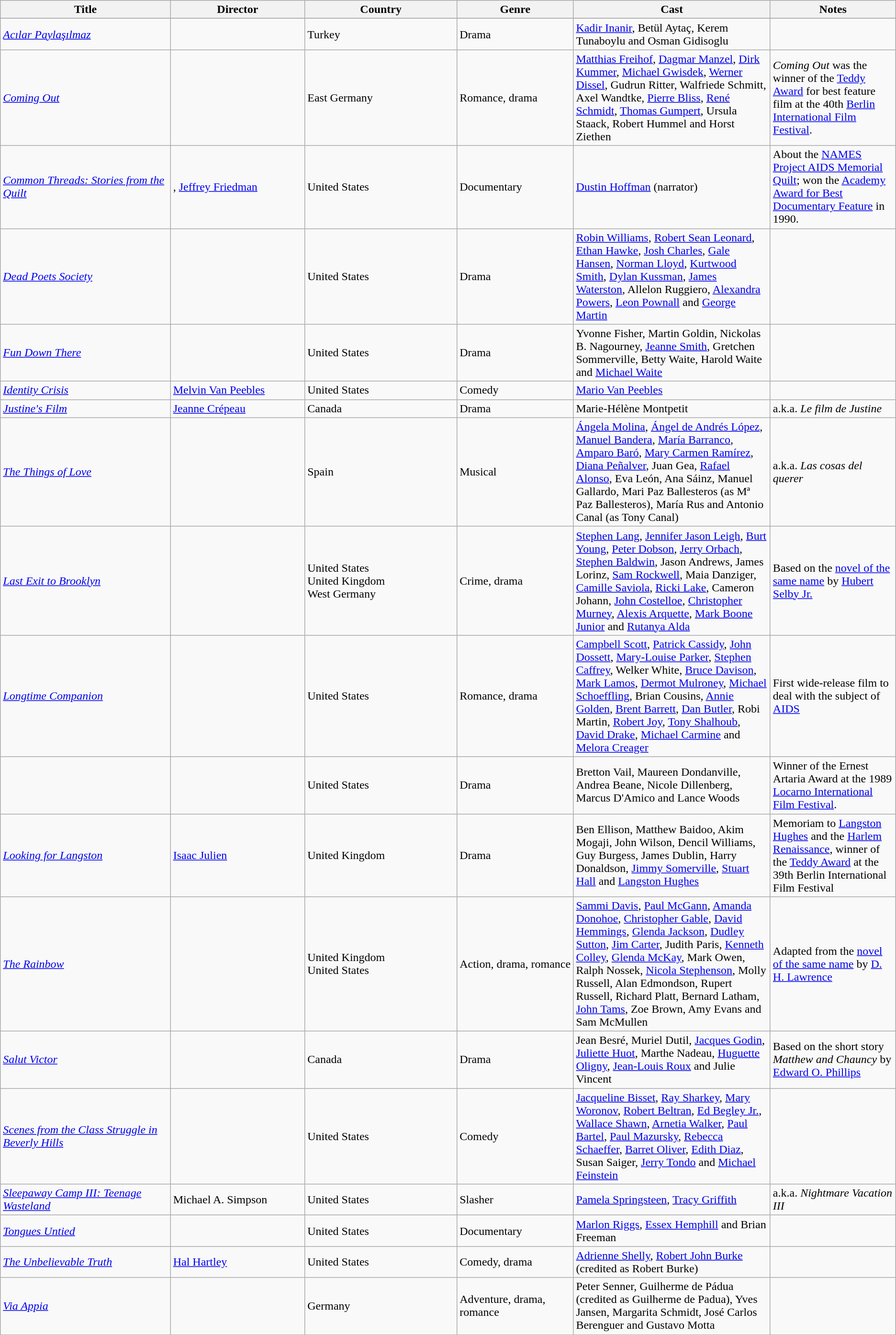<table class="wikitable sortable">
<tr>
<th width="19%">Title</th>
<th width="15%">Director</th>
<th width="17%">Country</th>
<th width="13%">Genre</th>
<th width="22%">Cast</th>
<th width="36%">Notes</th>
</tr>
<tr valign="top">
</tr>
<tr>
<td><em><a href='#'>Acılar Paylaşılmaz</a></em></td>
<td></td>
<td>Turkey</td>
<td>Drama</td>
<td><a href='#'>Kadir Inanir</a>, Betül Aytaç, Kerem Tunaboylu and Osman Gidisoglu</td>
<td></td>
</tr>
<tr>
<td><em><a href='#'>Coming Out</a></em></td>
<td></td>
<td>East Germany</td>
<td>Romance, drama</td>
<td><a href='#'>Matthias Freihof</a>, <a href='#'>Dagmar Manzel</a>, <a href='#'>Dirk Kummer</a>, <a href='#'>Michael Gwisdek</a>, <a href='#'>Werner Dissel</a>, Gudrun Ritter, Walfriede Schmitt, Axel Wandtke, <a href='#'>Pierre Bliss</a>, <a href='#'>René Schmidt</a>, <a href='#'>Thomas Gumpert</a>, Ursula Staack, Robert Hummel and Horst Ziethen</td>
<td><em>Coming Out</em> was the winner of the <a href='#'>Teddy Award</a> for best feature film at the 40th <a href='#'>Berlin International Film Festival</a>.</td>
</tr>
<tr>
<td><em><a href='#'>Common Threads: Stories from the Quilt</a></em></td>
<td>, <a href='#'>Jeffrey Friedman</a></td>
<td>United States</td>
<td>Documentary</td>
<td><a href='#'>Dustin Hoffman</a> (narrator)</td>
<td>About the <a href='#'>NAMES Project AIDS Memorial Quilt</a>; won the <a href='#'>Academy Award for Best Documentary Feature</a> in 1990.</td>
</tr>
<tr>
<td><em><a href='#'>Dead Poets Society</a></em></td>
<td></td>
<td>United States</td>
<td>Drama</td>
<td><a href='#'>Robin Williams</a>, <a href='#'>Robert Sean Leonard</a>, <a href='#'>Ethan Hawke</a>, <a href='#'>Josh Charles</a>, <a href='#'>Gale Hansen</a>, <a href='#'>Norman Lloyd</a>, <a href='#'>Kurtwood Smith</a>, <a href='#'>Dylan Kussman</a>, <a href='#'>James Waterston</a>, Allelon Ruggiero, <a href='#'>Alexandra Powers</a>, <a href='#'>Leon Pownall</a> and <a href='#'>George Martin</a></td>
<td></td>
</tr>
<tr>
<td><em><a href='#'>Fun Down There</a></em></td>
<td></td>
<td>United States</td>
<td>Drama</td>
<td>Yvonne Fisher, Martin Goldin, Nickolas B. Nagourney, <a href='#'>Jeanne Smith</a>, Gretchen Sommerville, Betty Waite, Harold Waite and <a href='#'>Michael Waite</a></td>
<td></td>
</tr>
<tr>
<td><em><a href='#'>Identity Crisis</a></em></td>
<td><a href='#'>Melvin Van Peebles</a></td>
<td>United States</td>
<td>Comedy</td>
<td><a href='#'>Mario Van Peebles</a></td>
<td></td>
</tr>
<tr>
<td><em><a href='#'>Justine's Film</a></em></td>
<td><a href='#'>Jeanne Crépeau</a></td>
<td>Canada</td>
<td>Drama</td>
<td>Marie-Hélène Montpetit</td>
<td>a.k.a. <em>Le film de Justine</em></td>
</tr>
<tr>
<td><em><a href='#'>The Things of Love</a></em></td>
<td></td>
<td>Spain</td>
<td>Musical</td>
<td><a href='#'>Ángela Molina</a>, <a href='#'>Ángel de Andrés López</a>, <a href='#'>Manuel Bandera</a>, <a href='#'>María Barranco</a>, <a href='#'>Amparo Baró</a>, <a href='#'>Mary Carmen Ramírez</a>, <a href='#'>Diana Peñalver</a>, Juan Gea, <a href='#'>Rafael Alonso</a>, Eva León, Ana Sáinz, Manuel Gallardo, Mari Paz Ballesteros (as Mª Paz Ballesteros), María Rus and Antonio Canal (as Tony Canal)</td>
<td>a.k.a. <em>Las cosas del querer</em></td>
</tr>
<tr>
<td><em><a href='#'>Last Exit to Brooklyn</a></em></td>
<td></td>
<td>United States<br>United Kingdom<br>West Germany</td>
<td>Crime, drama</td>
<td><a href='#'>Stephen Lang</a>, <a href='#'>Jennifer Jason Leigh</a>, <a href='#'>Burt Young</a>, <a href='#'>Peter Dobson</a>, <a href='#'>Jerry Orbach</a>, <a href='#'>Stephen Baldwin</a>, Jason Andrews, James Lorinz, <a href='#'>Sam Rockwell</a>, Maia Danziger, <a href='#'>Camille Saviola</a>, <a href='#'>Ricki Lake</a>, Cameron Johann, <a href='#'>John Costelloe</a>, <a href='#'>Christopher Murney</a>, <a href='#'>Alexis Arquette</a>, <a href='#'>Mark Boone Junior</a> and <a href='#'>Rutanya Alda</a></td>
<td>Based on the <a href='#'>novel of the same name</a> by <a href='#'>Hubert Selby Jr.</a></td>
</tr>
<tr>
<td><em><a href='#'>Longtime Companion</a></em></td>
<td></td>
<td>United States</td>
<td>Romance, drama</td>
<td><a href='#'>Campbell Scott</a>, <a href='#'>Patrick Cassidy</a>, <a href='#'>John Dossett</a>, <a href='#'>Mary-Louise Parker</a>, <a href='#'>Stephen Caffrey</a>, Welker White, <a href='#'>Bruce Davison</a>, <a href='#'>Mark Lamos</a>, <a href='#'>Dermot Mulroney</a>, <a href='#'>Michael Schoeffling</a>, Brian Cousins, <a href='#'>Annie Golden</a>, <a href='#'>Brent Barrett</a>, <a href='#'>Dan Butler</a>, Robi Martin, <a href='#'>Robert Joy</a>, <a href='#'>Tony Shalhoub</a>, <a href='#'>David Drake</a>, <a href='#'>Michael Carmine</a> and <a href='#'>Melora Creager</a></td>
<td>First wide-release film to deal with the subject of <a href='#'>AIDS</a></td>
</tr>
<tr>
<td></td>
<td></td>
<td>United States</td>
<td>Drama</td>
<td>Bretton Vail, Maureen Dondanville, Andrea Beane, Nicole Dillenberg, Marcus D'Amico and Lance Woods</td>
<td>Winner of the Ernest Artaria Award at the 1989 <a href='#'>Locarno International Film Festival</a>.</td>
</tr>
<tr>
<td><em><a href='#'>Looking for Langston</a></em></td>
<td><a href='#'>Isaac Julien</a></td>
<td>United Kingdom</td>
<td>Drama</td>
<td>Ben Ellison, Matthew Baidoo, Akim Mogaji, John Wilson, Dencil Williams, Guy Burgess, James Dublin, Harry Donaldson, <a href='#'>Jimmy Somerville</a>, <a href='#'>Stuart Hall</a> and <a href='#'>Langston Hughes</a></td>
<td>Memoriam to <a href='#'>Langston Hughes</a> and the <a href='#'>Harlem Renaissance</a>, winner of the <a href='#'>Teddy Award</a> at the 39th Berlin International Film Festival</td>
</tr>
<tr>
<td><em><a href='#'>The Rainbow</a></em></td>
<td></td>
<td>United Kingdom<br>United States</td>
<td>Action, drama, romance</td>
<td><a href='#'>Sammi Davis</a>, <a href='#'>Paul McGann</a>, <a href='#'>Amanda Donohoe</a>, <a href='#'>Christopher Gable</a>, <a href='#'>David Hemmings</a>, <a href='#'>Glenda Jackson</a>, <a href='#'>Dudley Sutton</a>, <a href='#'>Jim Carter</a>, Judith Paris, <a href='#'>Kenneth Colley</a>, <a href='#'>Glenda McKay</a>, Mark Owen, Ralph Nossek, <a href='#'>Nicola Stephenson</a>, Molly Russell, Alan Edmondson, Rupert Russell, Richard Platt, Bernard Latham, <a href='#'>John Tams</a>, Zoe Brown, Amy Evans and Sam McMullen</td>
<td>Adapted from the <a href='#'>novel of the same name</a> by <a href='#'>D. H. Lawrence</a></td>
</tr>
<tr>
<td><em><a href='#'>Salut Victor</a></em></td>
<td></td>
<td>Canada</td>
<td>Drama</td>
<td>Jean Besré, Muriel Dutil, <a href='#'>Jacques Godin</a>, <a href='#'>Juliette Huot</a>, Marthe Nadeau, <a href='#'>Huguette Oligny</a>, <a href='#'>Jean-Louis Roux</a> and Julie Vincent</td>
<td>Based on the short story <em>Matthew and Chauncy</em> by <a href='#'>Edward O. Phillips</a></td>
</tr>
<tr>
<td><em><a href='#'>Scenes from the Class Struggle in Beverly Hills</a></em></td>
<td></td>
<td>United States</td>
<td>Comedy</td>
<td><a href='#'>Jacqueline Bisset</a>, <a href='#'>Ray Sharkey</a>, <a href='#'>Mary Woronov</a>, <a href='#'>Robert Beltran</a>, <a href='#'>Ed Begley Jr.</a>, <a href='#'>Wallace Shawn</a>, <a href='#'>Arnetia Walker</a>, <a href='#'>Paul Bartel</a>, <a href='#'>Paul Mazursky</a>, <a href='#'>Rebecca Schaeffer</a>, <a href='#'>Barret Oliver</a>, <a href='#'>Edith Diaz</a>, Susan Saiger, <a href='#'>Jerry Tondo</a> and <a href='#'>Michael Feinstein</a></td>
<td></td>
</tr>
<tr>
<td><em><a href='#'>Sleepaway Camp III: Teenage Wasteland</a></em></td>
<td>Michael A. Simpson</td>
<td>United States</td>
<td>Slasher</td>
<td><a href='#'>Pamela Springsteen</a>, <a href='#'>Tracy Griffith</a></td>
<td>a.k.a. <em>Nightmare Vacation III</em></td>
</tr>
<tr>
<td><em><a href='#'>Tongues Untied</a></em></td>
<td></td>
<td>United States</td>
<td>Documentary</td>
<td><a href='#'>Marlon Riggs</a>, <a href='#'>Essex Hemphill</a> and Brian Freeman</td>
<td></td>
</tr>
<tr>
<td><em><a href='#'>The Unbelievable Truth</a></em></td>
<td><a href='#'>Hal Hartley</a></td>
<td>United States</td>
<td>Comedy, drama</td>
<td><a href='#'>Adrienne Shelly</a>, <a href='#'>Robert John Burke</a> (credited as Robert Burke)</td>
<td></td>
</tr>
<tr>
<td><em><a href='#'>Via Appia</a></em></td>
<td></td>
<td>Germany</td>
<td>Adventure, drama, romance</td>
<td>Peter Senner, Guilherme de Pádua (credited as Guilherme de Padua), Yves Jansen, Margarita Schmidt, José Carlos Berenguer and Gustavo Motta</td>
<td></td>
</tr>
</table>
